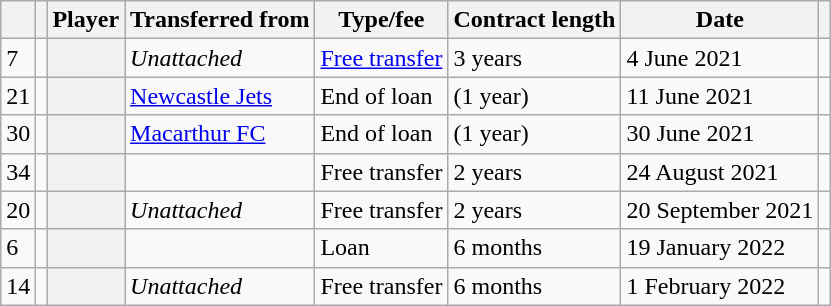<table class="wikitable plainrowheaders sortable" style="text-align:center; text-align:left">
<tr>
<th scope="col"></th>
<th scope="col"></th>
<th scope="col">Player</th>
<th scope="col">Transferred from</th>
<th scope="col">Type/fee</th>
<th scope="col">Contract length</th>
<th scope="col">Date</th>
<th scope="col" class="unsortable"></th>
</tr>
<tr>
<td>7</td>
<td></td>
<th scope="row"></th>
<td><em>Unattached</em></td>
<td><a href='#'>Free transfer</a></td>
<td>3 years</td>
<td>4 June 2021</td>
<td></td>
</tr>
<tr>
<td>21</td>
<td></td>
<th scope="row"></th>
<td><a href='#'>Newcastle Jets</a></td>
<td>End of loan</td>
<td>(1 year)</td>
<td>11 June 2021</td>
<td></td>
</tr>
<tr>
<td>30</td>
<td></td>
<th scope="row"></th>
<td><a href='#'>Macarthur FC</a></td>
<td>End of loan</td>
<td>(1 year)</td>
<td>30 June 2021</td>
<td></td>
</tr>
<tr>
<td>34</td>
<td></td>
<th scope="row"></th>
<td></td>
<td>Free transfer</td>
<td>2 years</td>
<td>24 August 2021</td>
<td></td>
</tr>
<tr>
<td>20</td>
<td></td>
<th scope="row"></th>
<td><em>Unattached</em></td>
<td>Free transfer</td>
<td>2 years</td>
<td>20 September 2021</td>
<td></td>
</tr>
<tr>
<td>6</td>
<td></td>
<th scope="row"></th>
<td></td>
<td>Loan</td>
<td>6 months</td>
<td>19 January 2022</td>
<td></td>
</tr>
<tr>
<td>14</td>
<td></td>
<th scope="row"></th>
<td><em>Unattached</em></td>
<td>Free transfer</td>
<td>6 months</td>
<td>1 February 2022</td>
<td></td>
</tr>
</table>
